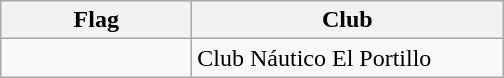<table class="wikitable sortable">
<tr>
<th scope="col" style="width:120px;">Flag</th>
<th scope="col" style="width:200px;">Club</th>
</tr>
<tr>
<td></td>
<td>Club Náutico El Portillo</td>
</tr>
</table>
